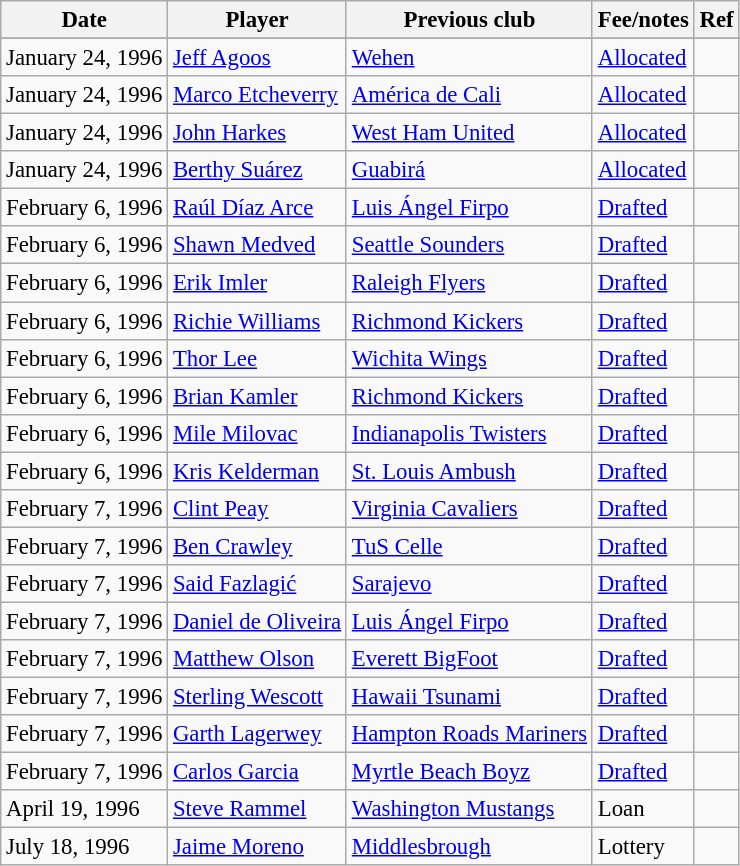<table class="wikitable" style="text-align:left; font-size:95%;">
<tr>
<th>Date</th>
<th>Player</th>
<th>Previous club</th>
<th>Fee/notes</th>
<th>Ref</th>
</tr>
<tr>
</tr>
<tr>
<td>January 24, 1996</td>
<td> <a href='#'>Jeff Agoos</a></td>
<td> <a href='#'>Wehen</a></td>
<td><a href='#'>Allocated</a></td>
<td></td>
</tr>
<tr>
<td>January 24, 1996</td>
<td> <a href='#'>Marco Etcheverry</a></td>
<td> <a href='#'>América de Cali</a></td>
<td><a href='#'>Allocated</a></td>
<td></td>
</tr>
<tr>
<td>January 24, 1996</td>
<td> <a href='#'>John Harkes</a></td>
<td> <a href='#'>West Ham United</a></td>
<td><a href='#'>Allocated</a></td>
<td></td>
</tr>
<tr>
<td>January 24, 1996</td>
<td> <a href='#'>Berthy Suárez</a></td>
<td> <a href='#'>Guabirá</a></td>
<td><a href='#'>Allocated</a></td>
<td></td>
</tr>
<tr>
<td>February 6, 1996</td>
<td> <a href='#'>Raúl Díaz Arce</a></td>
<td> <a href='#'>Luis Ángel Firpo</a></td>
<td><a href='#'>Drafted</a></td>
<td></td>
</tr>
<tr>
<td>February 6, 1996</td>
<td> <a href='#'>Shawn Medved</a></td>
<td> <a href='#'>Seattle Sounders</a></td>
<td><a href='#'>Drafted</a></td>
<td></td>
</tr>
<tr>
<td>February 6, 1996</td>
<td> <a href='#'>Erik Imler</a></td>
<td> <a href='#'>Raleigh Flyers</a></td>
<td><a href='#'>Drafted</a></td>
<td></td>
</tr>
<tr>
<td>February 6, 1996</td>
<td> <a href='#'>Richie Williams</a></td>
<td> <a href='#'>Richmond Kickers</a></td>
<td><a href='#'>Drafted</a></td>
<td></td>
</tr>
<tr>
<td>February 6, 1996</td>
<td> <a href='#'>Thor Lee</a></td>
<td> <a href='#'>Wichita Wings</a></td>
<td><a href='#'>Drafted</a></td>
<td></td>
</tr>
<tr>
<td>February 6, 1996</td>
<td> <a href='#'>Brian Kamler</a></td>
<td> <a href='#'>Richmond Kickers</a></td>
<td><a href='#'>Drafted</a></td>
<td></td>
</tr>
<tr>
<td>February 6, 1996</td>
<td> <a href='#'>Mile Milovac</a></td>
<td> <a href='#'>Indianapolis Twisters</a></td>
<td><a href='#'>Drafted</a></td>
<td></td>
</tr>
<tr>
<td>February 6, 1996</td>
<td> <a href='#'>Kris Kelderman</a></td>
<td> <a href='#'>St. Louis Ambush</a></td>
<td><a href='#'>Drafted</a></td>
<td></td>
</tr>
<tr>
<td>February 7, 1996</td>
<td> <a href='#'>Clint Peay</a></td>
<td> <a href='#'>Virginia Cavaliers</a></td>
<td><a href='#'>Drafted</a></td>
<td></td>
</tr>
<tr>
<td>February 7, 1996</td>
<td> <a href='#'>Ben Crawley</a></td>
<td> <a href='#'>TuS Celle</a></td>
<td><a href='#'>Drafted</a></td>
<td></td>
</tr>
<tr>
<td>February 7, 1996</td>
<td> <a href='#'>Said Fazlagić</a></td>
<td> <a href='#'>Sarajevo</a></td>
<td><a href='#'>Drafted</a></td>
<td></td>
</tr>
<tr>
<td>February 7, 1996</td>
<td> <a href='#'>Daniel de Oliveira</a></td>
<td> <a href='#'>Luis Ángel Firpo</a></td>
<td><a href='#'>Drafted</a></td>
<td></td>
</tr>
<tr>
<td>February 7, 1996</td>
<td> <a href='#'>Matthew Olson</a></td>
<td> <a href='#'>Everett BigFoot</a></td>
<td><a href='#'>Drafted</a></td>
<td></td>
</tr>
<tr>
<td>February 7, 1996</td>
<td> <a href='#'>Sterling Wescott</a></td>
<td> <a href='#'>Hawaii Tsunami</a></td>
<td><a href='#'>Drafted</a></td>
<td></td>
</tr>
<tr>
<td>February 7, 1996</td>
<td> <a href='#'>Garth Lagerwey</a></td>
<td> <a href='#'>Hampton Roads Mariners</a></td>
<td><a href='#'>Drafted</a></td>
<td></td>
</tr>
<tr>
<td>February 7, 1996</td>
<td> <a href='#'>Carlos Garcia</a></td>
<td> <a href='#'>Myrtle Beach Boyz</a></td>
<td><a href='#'>Drafted</a></td>
<td></td>
</tr>
<tr>
<td>April 19, 1996</td>
<td> <a href='#'>Steve Rammel</a></td>
<td> <a href='#'>Washington Mustangs</a></td>
<td>Loan</td>
<td></td>
</tr>
<tr>
<td>July 18, 1996</td>
<td> <a href='#'>Jaime Moreno</a></td>
<td> <a href='#'>Middlesbrough</a></td>
<td>Lottery</td>
<td></td>
</tr>
</table>
